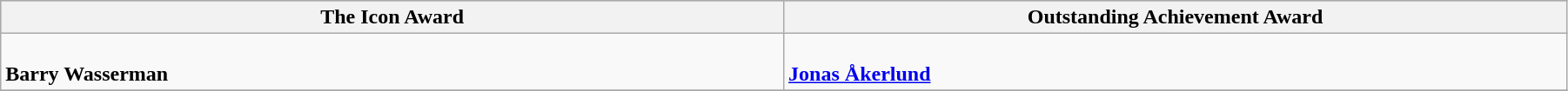<table class="wikitable" style="width:95%">
<tr bgcolor="#bebebe">
<th width="50%">The Icon Award</th>
<th width="50%">Outstanding Achievement Award</th>
</tr>
<tr>
<td valign="top"><br><strong>Barry Wasserman </strong></td>
<td valign="top"><br><strong><a href='#'>Jonas Åkerlund</a></strong></td>
</tr>
<tr>
</tr>
</table>
